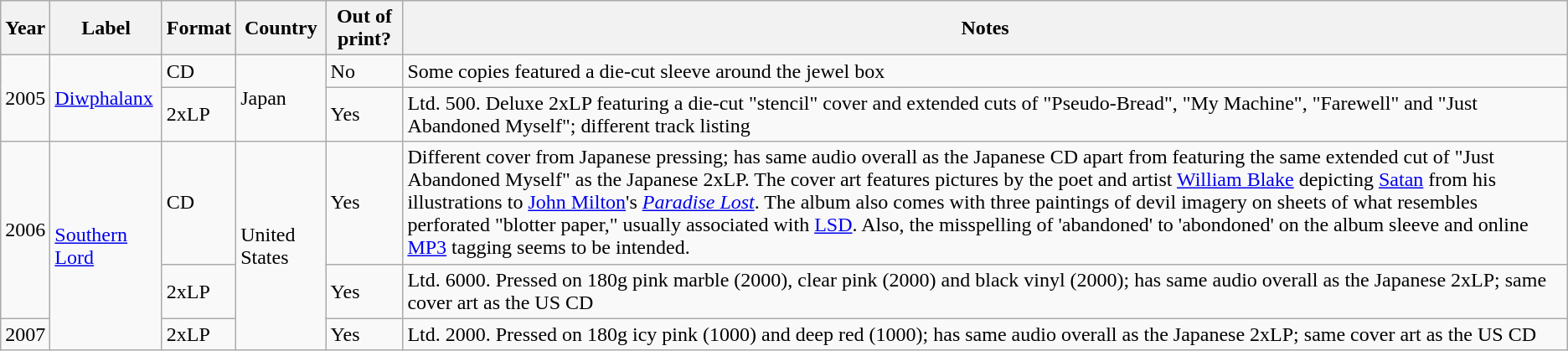<table class="wikitable">
<tr>
<th>Year</th>
<th>Label</th>
<th>Format</th>
<th>Country</th>
<th>Out of print?</th>
<th>Notes</th>
</tr>
<tr>
<td rowspan="2">2005</td>
<td rowspan="2"><a href='#'>Diwphalanx</a></td>
<td>CD</td>
<td rowspan="2">Japan</td>
<td>No</td>
<td>Some copies featured a die-cut sleeve around the jewel box</td>
</tr>
<tr>
<td>2xLP</td>
<td>Yes</td>
<td>Ltd. 500. Deluxe 2xLP featuring a die-cut "stencil" cover and extended cuts of "Pseudo-Bread", "My Machine", "Farewell" and "Just Abandoned Myself"; different track listing</td>
</tr>
<tr>
<td rowspan="2">2006</td>
<td rowspan="3"><a href='#'>Southern Lord</a></td>
<td>CD</td>
<td rowspan="3">United States</td>
<td>Yes</td>
<td>Different cover from Japanese pressing; has same audio overall as the Japanese CD apart from featuring the same extended cut of "Just Abandoned Myself" as the Japanese 2xLP. The cover art features pictures by the poet and artist <a href='#'>William Blake</a> depicting <a href='#'>Satan</a> from his illustrations to <a href='#'>John Milton</a>'s <em><a href='#'>Paradise Lost</a></em>. The album also comes with three paintings of devil imagery on sheets of what resembles perforated "blotter paper," usually associated with <a href='#'>LSD</a>. Also, the misspelling of 'abandoned' to 'abondoned'  on the album sleeve and online <a href='#'>MP3</a> tagging seems to be intended.</td>
</tr>
<tr>
<td>2xLP</td>
<td>Yes</td>
<td>Ltd. 6000. Pressed on 180g pink marble (2000), clear pink (2000) and black vinyl (2000); has same audio overall as the Japanese 2xLP; same cover art as the US CD</td>
</tr>
<tr>
<td>2007</td>
<td>2xLP</td>
<td>Yes</td>
<td>Ltd. 2000. Pressed on 180g icy pink (1000) and deep red (1000); has same audio overall as the Japanese 2xLP; same cover art as the US CD</td>
</tr>
</table>
